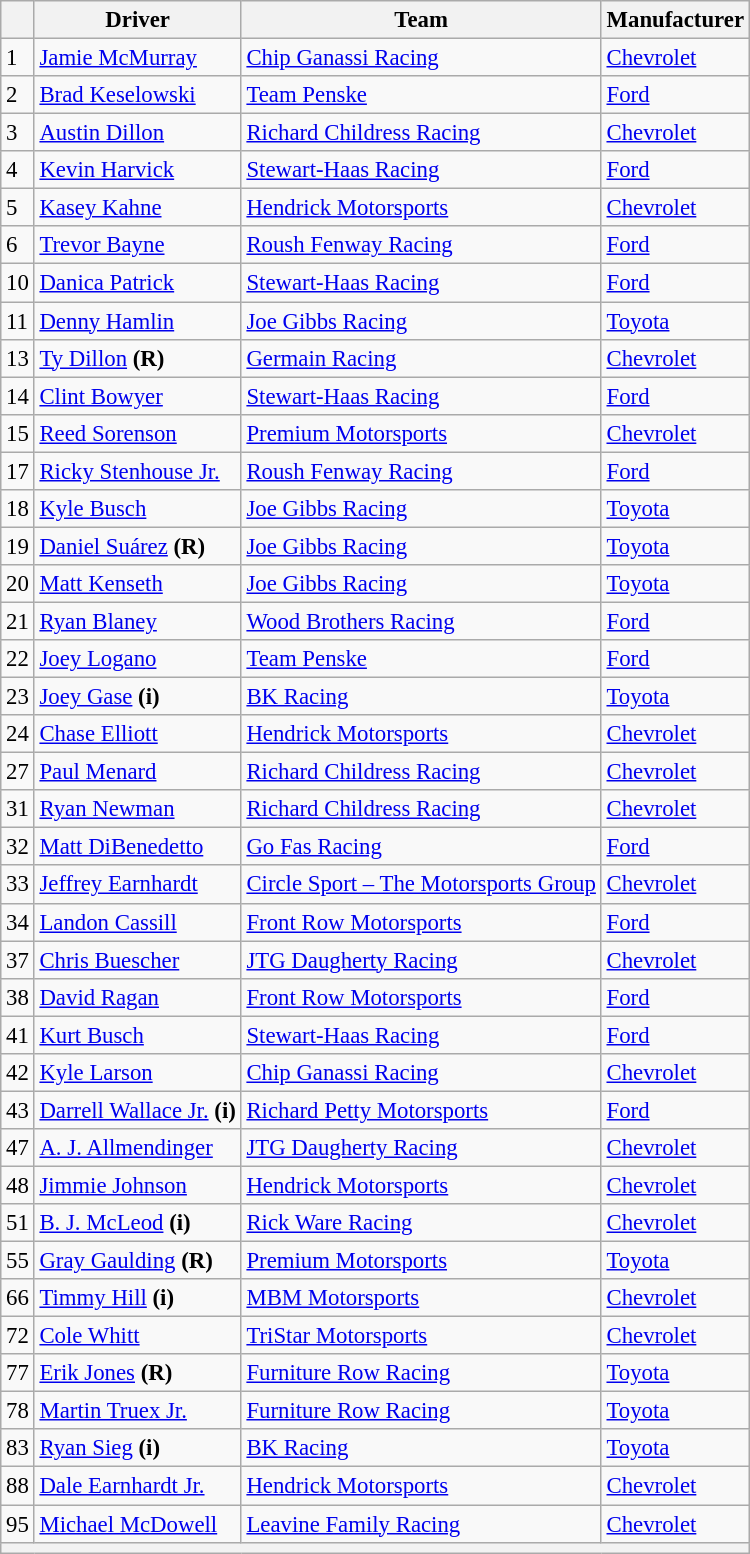<table class="wikitable" style="font-size:95%">
<tr>
<th></th>
<th>Driver</th>
<th>Team</th>
<th>Manufacturer</th>
</tr>
<tr>
<td>1</td>
<td><a href='#'>Jamie McMurray</a></td>
<td><a href='#'>Chip Ganassi Racing</a></td>
<td><a href='#'>Chevrolet</a></td>
</tr>
<tr>
<td>2</td>
<td><a href='#'>Brad Keselowski</a></td>
<td><a href='#'>Team Penske</a></td>
<td><a href='#'>Ford</a></td>
</tr>
<tr>
<td>3</td>
<td><a href='#'>Austin Dillon</a></td>
<td><a href='#'>Richard Childress Racing</a></td>
<td><a href='#'>Chevrolet</a></td>
</tr>
<tr>
<td>4</td>
<td><a href='#'>Kevin Harvick</a></td>
<td><a href='#'>Stewart-Haas Racing</a></td>
<td><a href='#'>Ford</a></td>
</tr>
<tr>
<td>5</td>
<td><a href='#'>Kasey Kahne</a></td>
<td><a href='#'>Hendrick Motorsports</a></td>
<td><a href='#'>Chevrolet</a></td>
</tr>
<tr>
<td>6</td>
<td><a href='#'>Trevor Bayne</a></td>
<td><a href='#'>Roush Fenway Racing</a></td>
<td><a href='#'>Ford</a></td>
</tr>
<tr>
<td>10</td>
<td><a href='#'>Danica Patrick</a></td>
<td><a href='#'>Stewart-Haas Racing</a></td>
<td><a href='#'>Ford</a></td>
</tr>
<tr>
<td>11</td>
<td><a href='#'>Denny Hamlin</a></td>
<td><a href='#'>Joe Gibbs Racing</a></td>
<td><a href='#'>Toyota</a></td>
</tr>
<tr>
<td>13</td>
<td><a href='#'>Ty Dillon</a> <strong>(R)</strong></td>
<td><a href='#'>Germain Racing</a></td>
<td><a href='#'>Chevrolet</a></td>
</tr>
<tr>
<td>14</td>
<td><a href='#'>Clint Bowyer</a></td>
<td><a href='#'>Stewart-Haas Racing</a></td>
<td><a href='#'>Ford</a></td>
</tr>
<tr>
<td>15</td>
<td><a href='#'>Reed Sorenson</a></td>
<td><a href='#'>Premium Motorsports</a></td>
<td><a href='#'>Chevrolet</a></td>
</tr>
<tr>
<td>17</td>
<td><a href='#'>Ricky Stenhouse Jr.</a></td>
<td><a href='#'>Roush Fenway Racing</a></td>
<td><a href='#'>Ford</a></td>
</tr>
<tr>
<td>18</td>
<td><a href='#'>Kyle Busch</a></td>
<td><a href='#'>Joe Gibbs Racing</a></td>
<td><a href='#'>Toyota</a></td>
</tr>
<tr>
<td>19</td>
<td><a href='#'>Daniel Suárez</a> <strong>(R)</strong></td>
<td><a href='#'>Joe Gibbs Racing</a></td>
<td><a href='#'>Toyota</a></td>
</tr>
<tr>
<td>20</td>
<td><a href='#'>Matt Kenseth</a></td>
<td><a href='#'>Joe Gibbs Racing</a></td>
<td><a href='#'>Toyota</a></td>
</tr>
<tr>
<td>21</td>
<td><a href='#'>Ryan Blaney</a></td>
<td><a href='#'>Wood Brothers Racing</a></td>
<td><a href='#'>Ford</a></td>
</tr>
<tr>
<td>22</td>
<td><a href='#'>Joey Logano</a></td>
<td><a href='#'>Team Penske</a></td>
<td><a href='#'>Ford</a></td>
</tr>
<tr>
<td>23</td>
<td><a href='#'>Joey Gase</a> <strong>(i)</strong></td>
<td><a href='#'>BK Racing</a></td>
<td><a href='#'>Toyota</a></td>
</tr>
<tr>
<td>24</td>
<td><a href='#'>Chase Elliott</a></td>
<td><a href='#'>Hendrick Motorsports</a></td>
<td><a href='#'>Chevrolet</a></td>
</tr>
<tr>
<td>27</td>
<td><a href='#'>Paul Menard</a></td>
<td><a href='#'>Richard Childress Racing</a></td>
<td><a href='#'>Chevrolet</a></td>
</tr>
<tr>
<td>31</td>
<td><a href='#'>Ryan Newman</a></td>
<td><a href='#'>Richard Childress Racing</a></td>
<td><a href='#'>Chevrolet</a></td>
</tr>
<tr>
<td>32</td>
<td><a href='#'>Matt DiBenedetto</a></td>
<td><a href='#'>Go Fas Racing</a></td>
<td><a href='#'>Ford</a></td>
</tr>
<tr>
<td>33</td>
<td><a href='#'>Jeffrey Earnhardt</a></td>
<td><a href='#'>Circle Sport – The Motorsports Group</a></td>
<td><a href='#'>Chevrolet</a></td>
</tr>
<tr>
<td>34</td>
<td><a href='#'>Landon Cassill</a></td>
<td><a href='#'>Front Row Motorsports</a></td>
<td><a href='#'>Ford</a></td>
</tr>
<tr>
<td>37</td>
<td><a href='#'>Chris Buescher</a></td>
<td><a href='#'>JTG Daugherty Racing</a></td>
<td><a href='#'>Chevrolet</a></td>
</tr>
<tr>
<td>38</td>
<td><a href='#'>David Ragan</a></td>
<td><a href='#'>Front Row Motorsports</a></td>
<td><a href='#'>Ford</a></td>
</tr>
<tr>
<td>41</td>
<td><a href='#'>Kurt Busch</a></td>
<td><a href='#'>Stewart-Haas Racing</a></td>
<td><a href='#'>Ford</a></td>
</tr>
<tr>
<td>42</td>
<td><a href='#'>Kyle Larson</a></td>
<td><a href='#'>Chip Ganassi Racing</a></td>
<td><a href='#'>Chevrolet</a></td>
</tr>
<tr>
<td>43</td>
<td><a href='#'>Darrell Wallace Jr.</a> <strong>(i)</strong></td>
<td><a href='#'>Richard Petty Motorsports</a></td>
<td><a href='#'>Ford</a></td>
</tr>
<tr>
<td>47</td>
<td><a href='#'>A. J. Allmendinger</a></td>
<td><a href='#'>JTG Daugherty Racing</a></td>
<td><a href='#'>Chevrolet</a></td>
</tr>
<tr>
<td>48</td>
<td><a href='#'>Jimmie Johnson</a></td>
<td><a href='#'>Hendrick Motorsports</a></td>
<td><a href='#'>Chevrolet</a></td>
</tr>
<tr>
<td>51</td>
<td><a href='#'>B. J. McLeod</a> <strong>(i)</strong></td>
<td><a href='#'>Rick Ware Racing</a></td>
<td><a href='#'>Chevrolet</a></td>
</tr>
<tr>
<td>55</td>
<td><a href='#'>Gray Gaulding</a> <strong>(R)</strong></td>
<td><a href='#'>Premium Motorsports</a></td>
<td><a href='#'>Toyota</a></td>
</tr>
<tr>
<td>66</td>
<td><a href='#'>Timmy Hill</a> <strong>(i)</strong></td>
<td><a href='#'>MBM Motorsports</a></td>
<td><a href='#'>Chevrolet</a></td>
</tr>
<tr>
<td>72</td>
<td><a href='#'>Cole Whitt</a></td>
<td><a href='#'>TriStar Motorsports</a></td>
<td><a href='#'>Chevrolet</a></td>
</tr>
<tr>
<td>77</td>
<td><a href='#'>Erik Jones</a> <strong>(R)</strong></td>
<td><a href='#'>Furniture Row Racing</a></td>
<td><a href='#'>Toyota</a></td>
</tr>
<tr>
<td>78</td>
<td><a href='#'>Martin Truex Jr.</a></td>
<td><a href='#'>Furniture Row Racing</a></td>
<td><a href='#'>Toyota</a></td>
</tr>
<tr>
<td>83</td>
<td><a href='#'>Ryan Sieg</a> <strong>(i)</strong></td>
<td><a href='#'>BK Racing</a></td>
<td><a href='#'>Toyota</a></td>
</tr>
<tr>
<td>88</td>
<td><a href='#'>Dale Earnhardt Jr.</a></td>
<td><a href='#'>Hendrick Motorsports</a></td>
<td><a href='#'>Chevrolet</a></td>
</tr>
<tr>
<td>95</td>
<td><a href='#'>Michael McDowell</a></td>
<td><a href='#'>Leavine Family Racing</a></td>
<td><a href='#'>Chevrolet</a></td>
</tr>
<tr>
<th colspan="4"></th>
</tr>
</table>
